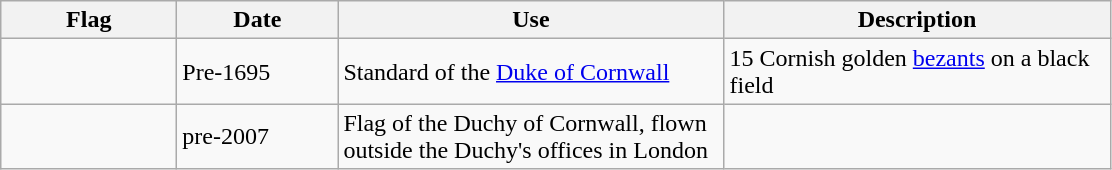<table class="wikitable">
<tr>
<th width="110">Flag</th>
<th width="100">Date</th>
<th width="250">Use</th>
<th width="250">Description</th>
</tr>
<tr>
<td></td>
<td>Pre-1695</td>
<td>Standard of the <a href='#'>Duke of Cornwall</a></td>
<td>15 Cornish golden <a href='#'>bezants</a> on a black field</td>
</tr>
<tr>
<td></td>
<td>pre-2007</td>
<td>Flag of the Duchy of Cornwall, flown outside the Duchy's offices in London</td>
<td></td>
</tr>
</table>
